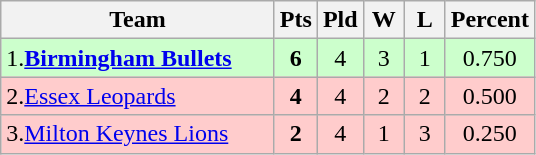<table class="wikitable" style="text-align: center;">
<tr>
<th width="175">Team</th>
<th width="20" abbr="Points">Pts</th>
<th width="20" abbr="Played">Pld</th>
<th width="20" abbr="Won">W</th>
<th width="20" abbr="Lost">L</th>
<th width="20" abbr="Percentage">Percent</th>
</tr>
<tr style="background: #ccffcc;">
<td style="text-align:left;">1.<strong><a href='#'>Birmingham Bullets</a></strong></td>
<td><strong>6</strong></td>
<td>4</td>
<td>3</td>
<td>1</td>
<td>0.750</td>
</tr>
<tr style="background: #ffcccc;">
<td style="text-align:left;">2.<a href='#'>Essex Leopards</a></td>
<td><strong>4</strong></td>
<td>4</td>
<td>2</td>
<td>2</td>
<td>0.500</td>
</tr>
<tr style="background: #ffcccc;">
<td style="text-align:left;">3.<a href='#'>Milton Keynes Lions</a></td>
<td><strong>2</strong></td>
<td>4</td>
<td>1</td>
<td>3</td>
<td>0.250</td>
</tr>
</table>
